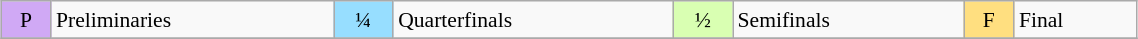<table class="wikitable" style="margin:0.5em auto; font-size:90%; line-height:1.25em;" width=60%;>
<tr>
<td style="background-color:#D0A9F5;text-align:center;">P</td>
<td>Preliminaries</td>
<td style="background-color:#97DEFF;text-align:center;">¼</td>
<td>Quarterfinals</td>
<td style="background-color:#D9FFB2;text-align:center;">½</td>
<td>Semifinals</td>
<td style="background-color:#FFDF80;text-align:center;">F</td>
<td>Final</td>
</tr>
<tr>
</tr>
</table>
